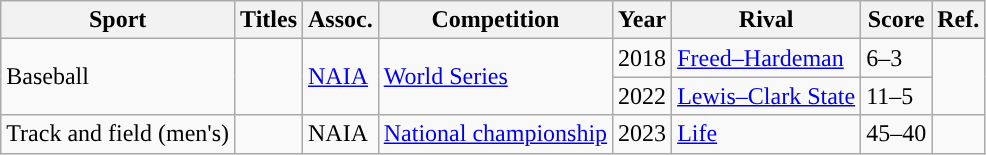<table class="wikitable"; style= "text-align: ">
<tr>
<th width=px>Sport</th>
<th width=px>Titles</th>
<th width=px>Assoc.</th>
<th width=px>Competition</th>
<th width=px>Year</th>
<th width=px>Rival</th>
<th width=px>Score</th>
<th width=px>Ref.</th>
</tr>
<tr>
<td rowspan=2>Baseball</td>
<td rowspan=2></td>
<td rowspan=2><a href='#'>NAIA</a></td>
<td rowspan=2><a href='#'>World Series</a></td>
<td>2018</td>
<td><a href='#'>Freed–Hardeman</a></td>
<td>6–3</td>
<td rowspan=2></td>
</tr>
<tr>
<td>2022</td>
<td><a href='#'>Lewis–Clark State</a></td>
<td>11–5</td>
</tr>
<tr>
<td>Track and field (men's)</td>
<td></td>
<td>NAIA</td>
<td><a href='#'>National championship</a></td>
<td>2023</td>
<td><a href='#'>Life</a></td>
<td>45–40</td>
<td></td>
</tr>
</table>
